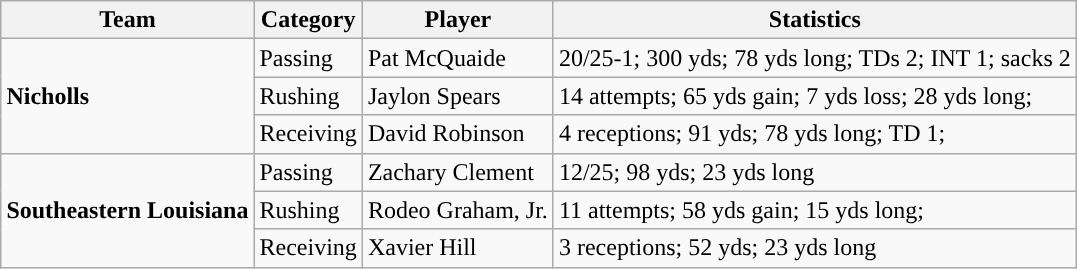<table class="wikitable" style="float: right;">
<tr>
<th>Team</th>
<th>Category</th>
<th>Player</th>
<th>Statistics</th>
</tr>
<tr>
<td rowspan=3><strong>Nicholls</strong></td>
<td>Passing</td>
<td>Pat McQuaide</td>
<td>20/25-1; 300 yds; 78 yds long; TDs 2; INT 1; sacks 2</td>
</tr>
<tr>
<td>Rushing</td>
<td>Jaylon Spears</td>
<td>14 attempts; 65 yds gain; 7 yds loss; 28 yds long;</td>
</tr>
<tr>
<td>Receiving</td>
<td>David Robinson</td>
<td>4 receptions; 91 yds; 78 yds long; TD 1;</td>
</tr>
<tr>
<td rowspan=3><strong>Southeastern Louisiana</strong></td>
<td>Passing</td>
<td>Zachary Clement</td>
<td>12/25; 98 yds; 23 yds long</td>
</tr>
<tr>
<td>Rushing</td>
<td>Rodeo Graham, Jr.</td>
<td>11 attempts; 58 yds gain; 15 yds long;</td>
</tr>
<tr>
<td>Receiving</td>
<td>Xavier Hill</td>
<td>3 receptions; 52 yds; 23 yds long</td>
</tr>
</table>
